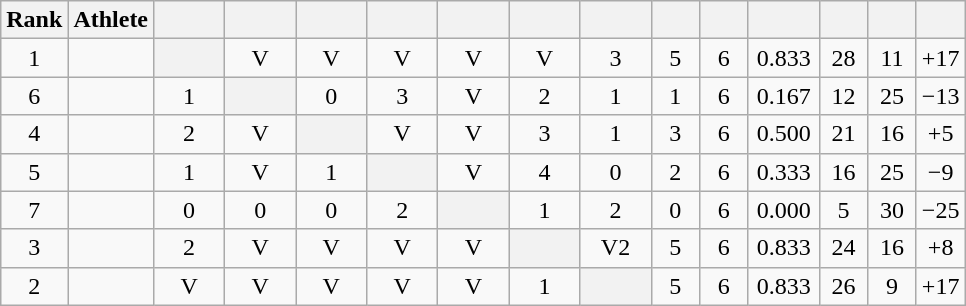<table class="wikitable" style="text-align:center">
<tr>
<th width=30>Rank</th>
<th>Athlete</th>
<th width="40"></th>
<th width="40"></th>
<th width="40"></th>
<th width="40"></th>
<th width="40"></th>
<th width="40"></th>
<th width="40"></th>
<th width="25"></th>
<th width="25"></th>
<th width="40"></th>
<th width="25"></th>
<th width="25"></th>
<th width="25"></th>
</tr>
<tr>
<td>1</td>
<td align=left></td>
<th></th>
<td>V</td>
<td>V</td>
<td>V</td>
<td>V</td>
<td>V</td>
<td>3</td>
<td>5</td>
<td>6</td>
<td>0.833</td>
<td>28</td>
<td>11</td>
<td>+17</td>
</tr>
<tr>
<td>6</td>
<td align=left></td>
<td>1</td>
<th></th>
<td>0</td>
<td>3</td>
<td>V</td>
<td>2</td>
<td>1</td>
<td>1</td>
<td>6</td>
<td>0.167</td>
<td>12</td>
<td>25</td>
<td>−13</td>
</tr>
<tr>
<td>4</td>
<td align=left></td>
<td>2</td>
<td>V</td>
<th></th>
<td>V</td>
<td>V</td>
<td>3</td>
<td>1</td>
<td>3</td>
<td>6</td>
<td>0.500</td>
<td>21</td>
<td>16</td>
<td>+5</td>
</tr>
<tr>
<td>5</td>
<td align=left></td>
<td>1</td>
<td>V</td>
<td>1</td>
<th></th>
<td>V</td>
<td>4</td>
<td>0</td>
<td>2</td>
<td>6</td>
<td>0.333</td>
<td>16</td>
<td>25</td>
<td>−9</td>
</tr>
<tr>
<td>7</td>
<td align=left></td>
<td>0</td>
<td>0</td>
<td>0</td>
<td>2</td>
<th></th>
<td>1</td>
<td>2</td>
<td>0</td>
<td>6</td>
<td>0.000</td>
<td>5</td>
<td>30</td>
<td>−25</td>
</tr>
<tr>
<td>3</td>
<td align=left></td>
<td>2</td>
<td>V</td>
<td>V</td>
<td>V</td>
<td>V</td>
<th></th>
<td>V2</td>
<td>5</td>
<td>6</td>
<td>0.833</td>
<td>24</td>
<td>16</td>
<td>+8</td>
</tr>
<tr>
<td>2</td>
<td align=left></td>
<td>V</td>
<td>V</td>
<td>V</td>
<td>V</td>
<td>V</td>
<td>1</td>
<th></th>
<td>5</td>
<td>6</td>
<td>0.833</td>
<td>26</td>
<td>9</td>
<td>+17</td>
</tr>
</table>
